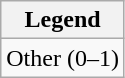<table class="wikitable">
<tr>
<th>Legend</th>
</tr>
<tr>
<td>Other (0–1)</td>
</tr>
</table>
